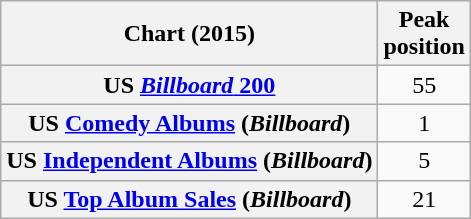<table class="wikitable plainrowheaders sortable" style="text-align:center;">
<tr>
<th scope="col">Chart (2015)</th>
<th scope="col">Peak<br>position</th>
</tr>
<tr>
<th scope="row">US <a href='#'><em>Billboard</em> 200</a></th>
<td>55</td>
</tr>
<tr>
<th scope="row">US <a href='#'>Comedy Albums</a> (<em>Billboard</em>)</th>
<td>1</td>
</tr>
<tr>
<th scope="row">US <a href='#'>Independent Albums</a> (<em>Billboard</em>)</th>
<td>5</td>
</tr>
<tr>
<th scope="row">US <a href='#'>Top Album Sales</a> (<em>Billboard</em>)</th>
<td>21</td>
</tr>
</table>
